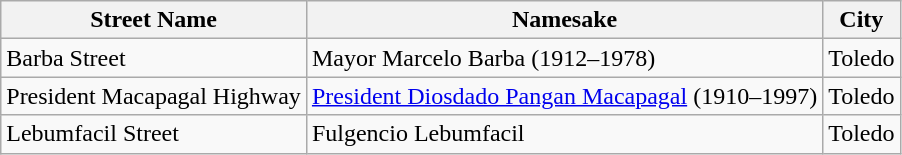<table class="wikitable sortable">
<tr>
<th>Street Name</th>
<th>Namesake</th>
<th>City</th>
</tr>
<tr>
<td>Barba Street</td>
<td>Mayor Marcelo Barba (1912–1978)</td>
<td>Toledo</td>
</tr>
<tr>
<td data-sort-value="Macapagal, Diosdado">President Macapagal Highway</td>
<td><a href='#'>President Diosdado Pangan Macapagal</a> (1910–1997)</td>
<td>Toledo</td>
</tr>
<tr>
<td>Lebumfacil Street</td>
<td>Fulgencio Lebumfacil</td>
<td>Toledo</td>
</tr>
</table>
